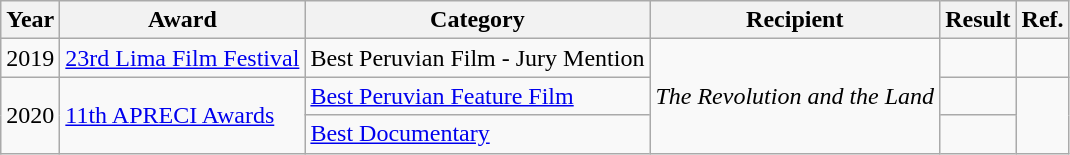<table class="wikitable">
<tr>
<th>Year</th>
<th>Award</th>
<th>Category</th>
<th>Recipient</th>
<th>Result</th>
<th>Ref.</th>
</tr>
<tr>
<td>2019</td>
<td><a href='#'>23rd Lima Film Festival</a></td>
<td>Best Peruvian Film - Jury Mention</td>
<td rowspan="3"><em>The Revolution and the Land</em></td>
<td></td>
<td></td>
</tr>
<tr>
<td rowspan="2">2020</td>
<td rowspan="2"><a href='#'>11th APRECI Awards</a></td>
<td><a href='#'>Best Peruvian Feature Film</a></td>
<td></td>
<td rowspan="2"></td>
</tr>
<tr>
<td><a href='#'>Best Documentary</a></td>
<td></td>
</tr>
</table>
